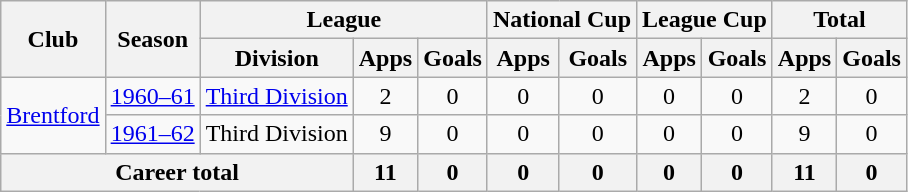<table class="wikitable" style="text-align: center;">
<tr>
<th rowspan="2">Club</th>
<th rowspan="2">Season</th>
<th colspan="3">League</th>
<th colspan="2">National Cup</th>
<th colspan="2">League Cup</th>
<th colspan="2">Total</th>
</tr>
<tr>
<th>Division</th>
<th>Apps</th>
<th>Goals</th>
<th>Apps</th>
<th>Goals</th>
<th>Apps</th>
<th>Goals</th>
<th>Apps</th>
<th>Goals</th>
</tr>
<tr>
<td rowspan="2"><a href='#'>Brentford</a></td>
<td><a href='#'>1960–61</a></td>
<td><a href='#'>Third Division</a></td>
<td>2</td>
<td>0</td>
<td>0</td>
<td>0</td>
<td>0</td>
<td>0</td>
<td>2</td>
<td>0</td>
</tr>
<tr>
<td><a href='#'>1961–62</a></td>
<td>Third Division</td>
<td>9</td>
<td>0</td>
<td>0</td>
<td>0</td>
<td>0</td>
<td>0</td>
<td>9</td>
<td>0</td>
</tr>
<tr>
<th colspan="3">Career total</th>
<th>11</th>
<th>0</th>
<th>0</th>
<th>0</th>
<th>0</th>
<th>0</th>
<th>11</th>
<th>0</th>
</tr>
</table>
